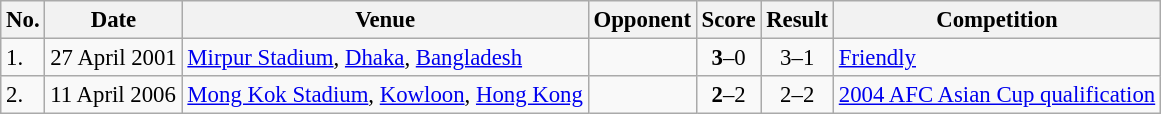<table class="wikitable" style="font-size:95%">
<tr>
<th>No.</th>
<th>Date</th>
<th>Venue</th>
<th>Opponent</th>
<th>Score</th>
<th>Result</th>
<th>Competition</th>
</tr>
<tr>
<td>1.</td>
<td>27 April 2001</td>
<td><a href='#'>Mirpur Stadium</a>, <a href='#'>Dhaka</a>, <a href='#'>Bangladesh</a></td>
<td></td>
<td style="text-align:center;"><strong>3</strong>–0</td>
<td style="text-align:center;">3–1</td>
<td><a href='#'>Friendly</a></td>
</tr>
<tr>
<td>2.</td>
<td>11 April 2006</td>
<td><a href='#'>Mong Kok Stadium</a>, <a href='#'>Kowloon</a>, <a href='#'>Hong Kong</a></td>
<td></td>
<td align=center><strong>2</strong>–2</td>
<td align=center>2–2</td>
<td><a href='#'>2004 AFC Asian Cup qualification</a></td>
</tr>
</table>
